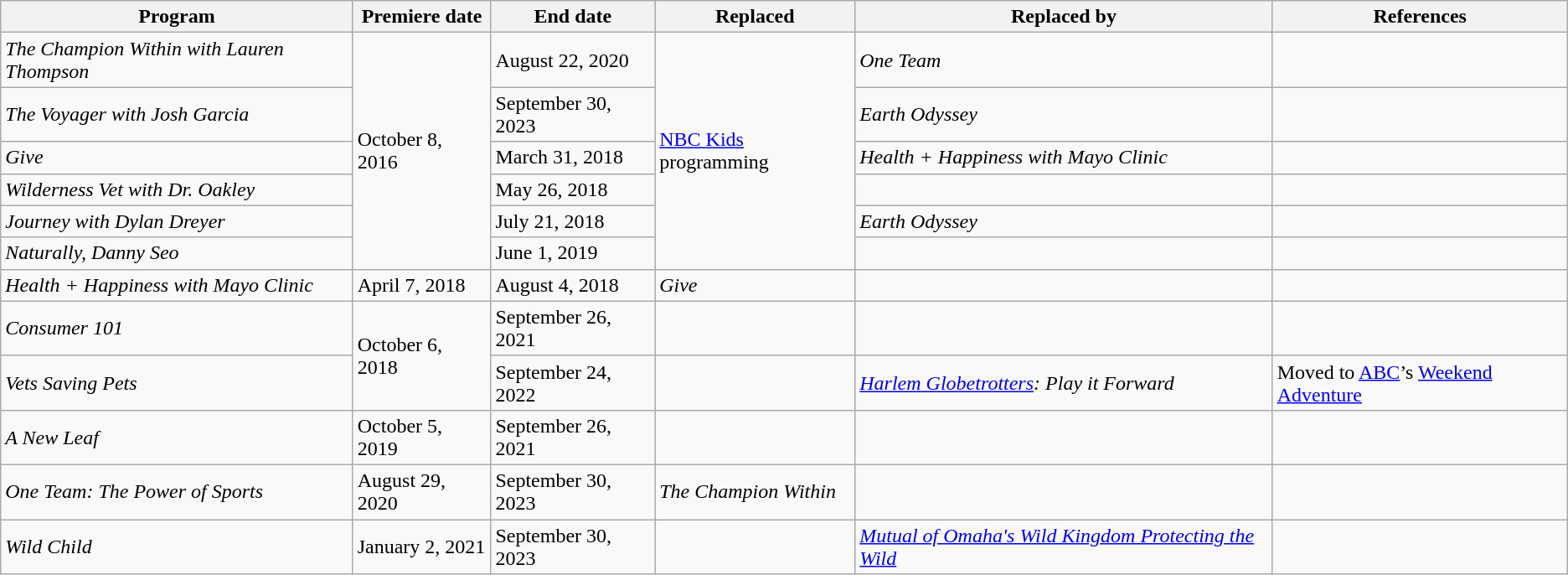<table class="wikitable">
<tr>
<th>Program</th>
<th>Premiere date</th>
<th>End date</th>
<th>Replaced</th>
<th>Replaced by</th>
<th>References</th>
</tr>
<tr>
<td><em>The Champion Within with Lauren Thompson</em></td>
<td rowspan="6">October 8, 2016</td>
<td>August 22, 2020</td>
<td rowspan="6"><a href='#'>NBC Kids</a> programming</td>
<td><em>One Team</em></td>
<td></td>
</tr>
<tr>
<td><em>The Voyager with Josh Garcia</em></td>
<td>September 30, 2023</td>
<td><em>Earth Odyssey</em></td>
<td></td>
</tr>
<tr>
<td><em>Give</em></td>
<td>March 31, 2018</td>
<td><em>Health + Happiness with Mayo Clinic</em></td>
<td></td>
</tr>
<tr>
<td><em>Wilderness Vet with Dr. Oakley</em></td>
<td>May 26, 2018</td>
<td></td>
<td></td>
</tr>
<tr>
<td><em>Journey with Dylan Dreyer</em></td>
<td>July 21, 2018</td>
<td><em>Earth Odyssey</em></td>
<td></td>
</tr>
<tr>
<td><em>Naturally, Danny Seo</em></td>
<td>June 1, 2019</td>
<td></td>
<td></td>
</tr>
<tr>
<td><em>Health + Happiness with Mayo Clinic</em></td>
<td>April 7, 2018</td>
<td>August 4, 2018</td>
<td><em>Give</em></td>
<td></td>
<td></td>
</tr>
<tr>
<td><em>Consumer 101</em></td>
<td rowspan="2">October 6, 2018</td>
<td>September 26, 2021</td>
<td></td>
<td></td>
<td></td>
</tr>
<tr>
<td><em>Vets Saving Pets</em></td>
<td>September 24, 2022</td>
<td></td>
<td><em><a href='#'>Harlem Globetrotters</a>: Play it Forward</em></td>
<td>Moved to <a href='#'>ABC</a>’s <a href='#'>Weekend Adventure</a></td>
</tr>
<tr>
<td><em>A New Leaf</em></td>
<td>October 5, 2019</td>
<td>September 26, 2021</td>
<td></td>
<td></td>
<td></td>
</tr>
<tr>
<td><em>One Team: The Power of Sports</em></td>
<td>August 29, 2020</td>
<td>September 30, 2023</td>
<td><em>The Champion Within</em></td>
<td></td>
<td></td>
</tr>
<tr>
<td><em>Wild Child</em></td>
<td>January 2, 2021</td>
<td>September 30, 2023</td>
<td></td>
<td><em><a href='#'>Mutual of Omaha's Wild Kingdom Protecting the Wild</a></em></td>
<td></td>
</tr>
</table>
